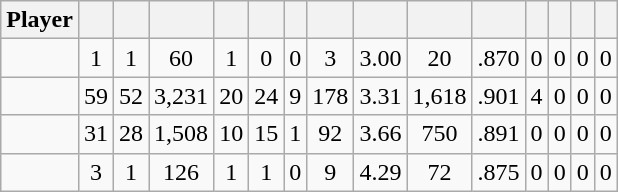<table class="wikitable sortable" style="text-align:center;">
<tr>
<th>Player</th>
<th></th>
<th></th>
<th></th>
<th></th>
<th></th>
<th></th>
<th></th>
<th></th>
<th></th>
<th></th>
<th></th>
<th></th>
<th></th>
<th></th>
</tr>
<tr>
<td></td>
<td>1</td>
<td>1</td>
<td>60</td>
<td>1</td>
<td>0</td>
<td>0</td>
<td>3</td>
<td>3.00</td>
<td>20</td>
<td>.870</td>
<td>0</td>
<td>0</td>
<td>0</td>
<td>0</td>
</tr>
<tr>
<td></td>
<td>59</td>
<td>52</td>
<td>3,231</td>
<td>20</td>
<td>24</td>
<td>9</td>
<td>178</td>
<td>3.31</td>
<td>1,618</td>
<td>.901</td>
<td>4</td>
<td>0</td>
<td>0</td>
<td>0</td>
</tr>
<tr>
<td></td>
<td>31</td>
<td>28</td>
<td>1,508</td>
<td>10</td>
<td>15</td>
<td>1</td>
<td>92</td>
<td>3.66</td>
<td>750</td>
<td>.891</td>
<td>0</td>
<td>0</td>
<td>0</td>
<td>0</td>
</tr>
<tr>
<td></td>
<td>3</td>
<td>1</td>
<td>126</td>
<td>1</td>
<td>1</td>
<td>0</td>
<td>9</td>
<td>4.29</td>
<td>72</td>
<td>.875</td>
<td>0</td>
<td>0</td>
<td>0</td>
<td>0</td>
</tr>
</table>
